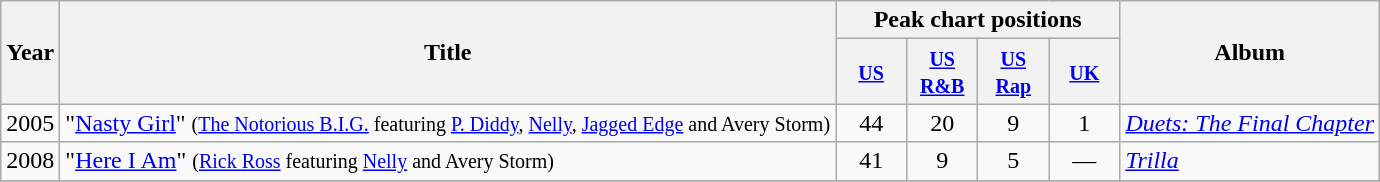<table class="wikitable">
<tr>
<th rowspan=2 align=center>Year</th>
<th rowspan=2 align=center>Title</th>
<th colspan=4 align=center>Peak chart positions</th>
<th rowspan=2 align=center>Album</th>
</tr>
<tr>
<th align=center width=40><small><a href='#'>US</a></small></th>
<th align=center width=40><small><a href='#'>US R&B</a></small></th>
<th align=center width=40><small><a href='#'>US Rap</a></small></th>
<th align=center width=40><small><a href='#'>UK</a></small></th>
</tr>
<tr>
<td align=center>2005</td>
<td align=left>"<a href='#'>Nasty Girl</a>" <small>(<a href='#'>The Notorious B.I.G.</a> featuring <a href='#'>P. Diddy</a>, <a href='#'>Nelly</a>, <a href='#'>Jagged Edge</a> and Avery Storm)</small></td>
<td align=center>44</td>
<td align=center>20</td>
<td align=center>9</td>
<td align=center>1</td>
<td align=left><em><a href='#'>Duets: The Final Chapter</a></em></td>
</tr>
<tr>
<td align=center>2008</td>
<td align=left>"<a href='#'>Here I Am</a>"  <small>(<a href='#'>Rick Ross</a> featuring <a href='#'>Nelly</a> and Avery Storm)</small></td>
<td align=center>41</td>
<td align=center>9</td>
<td align=center>5</td>
<td align=center>—</td>
<td align=left><em><a href='#'>Trilla</a></em></td>
</tr>
<tr>
</tr>
</table>
